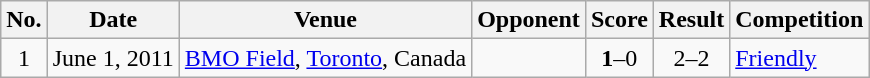<table class="wikitable">
<tr>
<th>No.</th>
<th>Date</th>
<th>Venue</th>
<th>Opponent</th>
<th>Score</th>
<th>Result</th>
<th>Competition</th>
</tr>
<tr>
<td align=center>1</td>
<td>June 1, 2011</td>
<td><a href='#'>BMO Field</a>, <a href='#'>Toronto</a>, Canada</td>
<td></td>
<td align=center><strong>1</strong>–0</td>
<td align=center>2–2</td>
<td><a href='#'>Friendly</a></td>
</tr>
</table>
